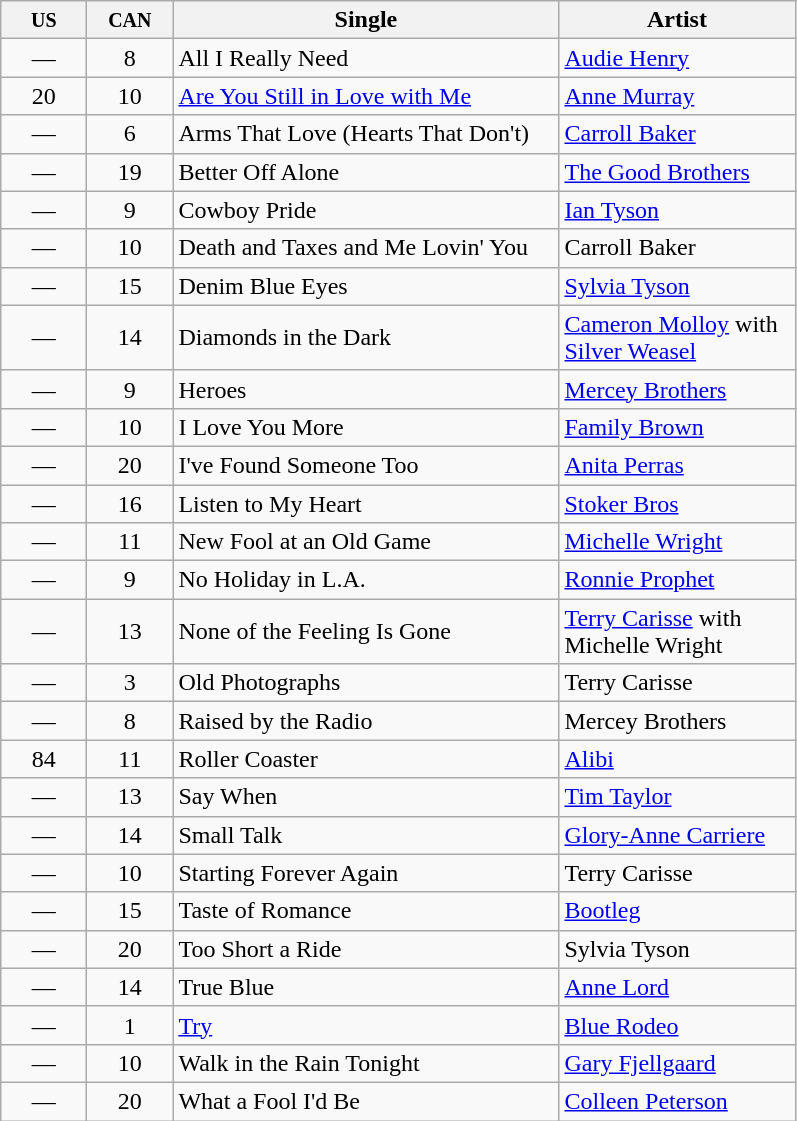<table class="wikitable sortable">
<tr>
<th width="50"><small>US</small></th>
<th width="50"><small>CAN</small></th>
<th width="250">Single</th>
<th width="150">Artist</th>
</tr>
<tr>
<td align="center">—</td>
<td align="center">8</td>
<td>All I Really Need</td>
<td><a href='#'>Audie Henry</a></td>
</tr>
<tr>
<td align="center">20</td>
<td align="center">10</td>
<td><a href='#'>Are You Still in Love with Me</a></td>
<td><a href='#'>Anne Murray</a></td>
</tr>
<tr>
<td align="center">—</td>
<td align="center">6</td>
<td>Arms That Love (Hearts That Don't)</td>
<td><a href='#'>Carroll Baker</a></td>
</tr>
<tr>
<td align="center">—</td>
<td align="center">19</td>
<td>Better Off Alone</td>
<td><a href='#'>The Good Brothers</a></td>
</tr>
<tr>
<td align="center">—</td>
<td align="center">9</td>
<td>Cowboy Pride</td>
<td><a href='#'>Ian Tyson</a></td>
</tr>
<tr>
<td align="center">—</td>
<td align="center">10</td>
<td>Death and Taxes and Me Lovin' You</td>
<td>Carroll Baker</td>
</tr>
<tr>
<td align="center">—</td>
<td align="center">15</td>
<td>Denim Blue Eyes</td>
<td><a href='#'>Sylvia Tyson</a></td>
</tr>
<tr>
<td align="center">—</td>
<td align="center">14</td>
<td>Diamonds in the Dark</td>
<td><a href='#'>Cameron Molloy</a> with <a href='#'>Silver Weasel</a></td>
</tr>
<tr>
<td align="center">—</td>
<td align="center">9</td>
<td>Heroes</td>
<td><a href='#'>Mercey Brothers</a></td>
</tr>
<tr>
<td align="center">—</td>
<td align="center">10</td>
<td>I Love You More</td>
<td><a href='#'>Family Brown</a></td>
</tr>
<tr>
<td align="center">—</td>
<td align="center">20</td>
<td>I've Found Someone Too</td>
<td><a href='#'>Anita Perras</a></td>
</tr>
<tr>
<td align="center">—</td>
<td align="center">16</td>
<td>Listen to My Heart</td>
<td><a href='#'>Stoker Bros</a></td>
</tr>
<tr>
<td align="center">—</td>
<td align="center">11</td>
<td>New Fool at an Old Game</td>
<td><a href='#'>Michelle Wright</a></td>
</tr>
<tr>
<td align="center">—</td>
<td align="center">9</td>
<td>No Holiday in L.A.</td>
<td><a href='#'>Ronnie Prophet</a></td>
</tr>
<tr>
<td align="center">—</td>
<td align="center">13</td>
<td>None of the Feeling Is Gone</td>
<td><a href='#'>Terry Carisse</a> with Michelle Wright</td>
</tr>
<tr>
<td align="center">—</td>
<td align="center">3</td>
<td>Old Photographs</td>
<td>Terry Carisse</td>
</tr>
<tr>
<td align="center">—</td>
<td align="center">8</td>
<td>Raised by the Radio</td>
<td>Mercey Brothers</td>
</tr>
<tr>
<td align="center">84</td>
<td align="center">11</td>
<td>Roller Coaster</td>
<td><a href='#'>Alibi</a></td>
</tr>
<tr>
<td align="center">—</td>
<td align="center">13</td>
<td>Say When</td>
<td><a href='#'>Tim Taylor</a></td>
</tr>
<tr>
<td align="center">—</td>
<td align="center">14</td>
<td>Small Talk</td>
<td><a href='#'>Glory-Anne Carriere</a></td>
</tr>
<tr>
<td align="center">—</td>
<td align="center">10</td>
<td>Starting Forever Again</td>
<td>Terry Carisse</td>
</tr>
<tr>
<td align="center">—</td>
<td align="center">15</td>
<td>Taste of Romance</td>
<td><a href='#'>Bootleg</a></td>
</tr>
<tr>
<td align="center">—</td>
<td align="center">20</td>
<td>Too Short a Ride</td>
<td>Sylvia Tyson</td>
</tr>
<tr>
<td align="center">—</td>
<td align="center">14</td>
<td>True Blue</td>
<td><a href='#'>Anne Lord</a></td>
</tr>
<tr>
<td align="center">—</td>
<td align="center">1</td>
<td><a href='#'>Try</a></td>
<td><a href='#'>Blue Rodeo</a></td>
</tr>
<tr>
<td align="center">—</td>
<td align="center">10</td>
<td>Walk in the Rain Tonight</td>
<td><a href='#'>Gary Fjellgaard</a></td>
</tr>
<tr>
<td align="center">—</td>
<td align="center">20</td>
<td>What a Fool I'd Be</td>
<td><a href='#'>Colleen Peterson</a></td>
</tr>
</table>
